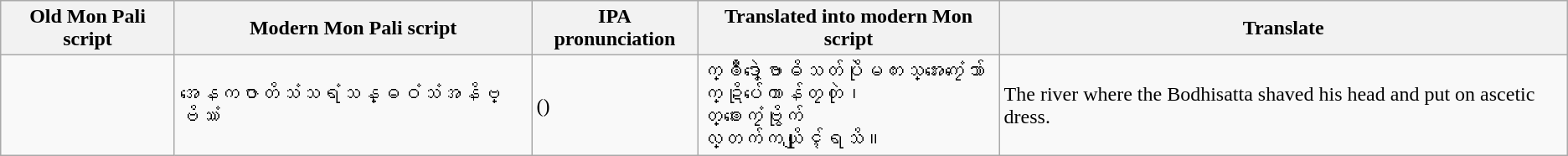<table class=wikitable>
<tr>
<th>Old Mon Pali script</th>
<th>Modern Mon Pali script</th>
<th>IPA pronunciation</th>
<th>Translated into modern Mon script</th>
<th>Translate</th>
</tr>
<tr>
<td></td>
<td>အနေကဇာတိသံသရံသန္ဓဝံသံအနိဗ္ဗိဿံ</td>
<td>()</td>
<td>က္ၜဳဒၞာဲဗောဓိသတ်ပိုဲမကးသ္အးကၠေံသော်<br>က္ဍိုပ်ကောန်တၠတုဲ၊ <br>တ္ၜးကၠေံဗွိုက်<br>လ္တက်ကယျိုၚ်ရသိ။</td>
<td>The river where the Bodhisatta shaved his head and put on ascetic dress.</td>
</tr>
</table>
